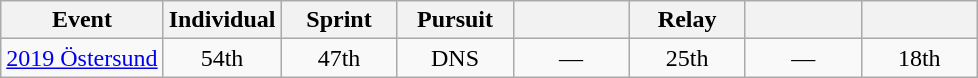<table class="wikitable" style="text-align: center;">
<tr ">
<th>Event</th>
<th style="width:70px;">Individual</th>
<th style="width:70px;">Sprint</th>
<th style="width:70px;">Pursuit</th>
<th style="width:70px;"></th>
<th style="width:70px;">Relay</th>
<th style="width:70px;"></th>
<th style="width:70px;"></th>
</tr>
<tr>
<td align=left> <a href='#'>2019 Östersund</a></td>
<td>54th</td>
<td>47th</td>
<td>DNS</td>
<td>—</td>
<td>25th</td>
<td>—</td>
<td>18th</td>
</tr>
</table>
